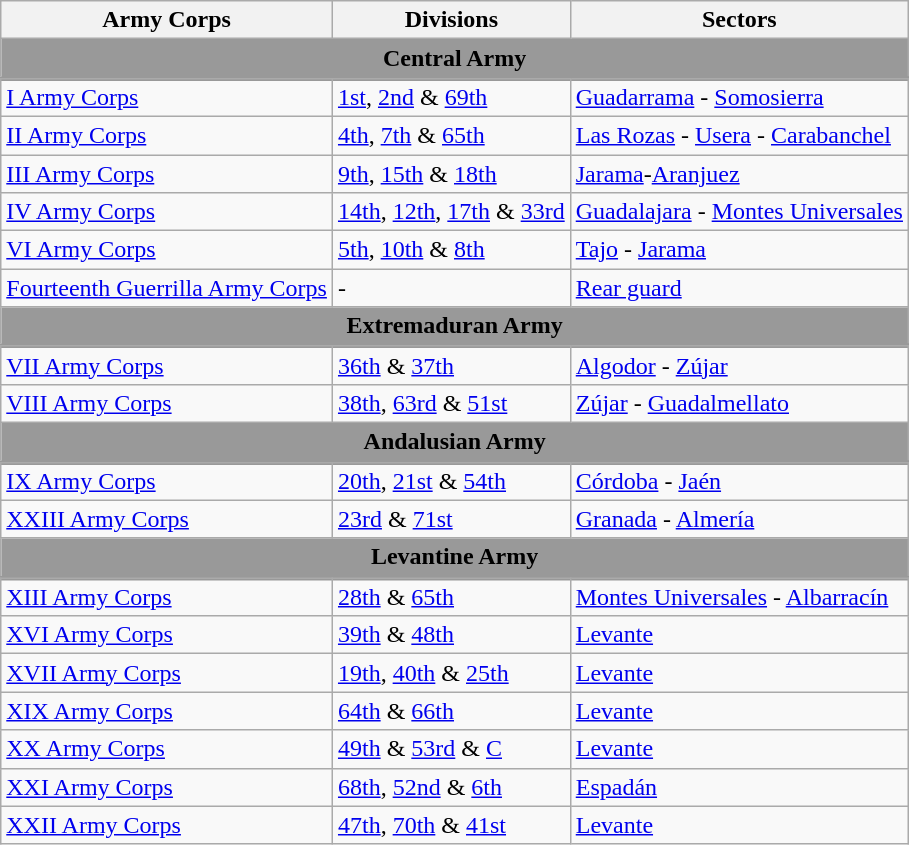<table class="wikitable">
<tr>
<th>Army Corps</th>
<th>Divisions</th>
<th>Sectors</th>
</tr>
<tr>
<td colspan="4" style="background-color:#999;" align="center"><span><strong>Central Army</strong></span></td>
</tr>
<tr style="border-top:solid 3px #999;">
</tr>
<tr>
<td><a href='#'>I Army Corps</a></td>
<td><a href='#'>1st</a>, <a href='#'>2nd</a> & <a href='#'>69th</a></td>
<td><a href='#'>Guadarrama</a> - <a href='#'>Somosierra</a></td>
</tr>
<tr>
<td><a href='#'>II Army Corps</a></td>
<td><a href='#'>4th</a>, <a href='#'>7th</a> & <a href='#'>65th</a></td>
<td><a href='#'>Las Rozas</a> - <a href='#'>Usera</a> - <a href='#'>Carabanchel</a></td>
</tr>
<tr>
<td><a href='#'>III Army Corps</a></td>
<td><a href='#'>9th</a>, <a href='#'>15th</a> & <a href='#'>18th</a></td>
<td><a href='#'>Jarama</a>-<a href='#'>Aranjuez</a></td>
</tr>
<tr>
<td><a href='#'>IV Army Corps</a></td>
<td><a href='#'>14th</a>, <a href='#'>12th</a>, <a href='#'>17th</a> & <a href='#'>33rd</a></td>
<td><a href='#'>Guadalajara</a> - <a href='#'>Montes Universales</a></td>
</tr>
<tr>
<td><a href='#'>VI Army Corps</a></td>
<td><a href='#'>5th</a>, <a href='#'>10th</a> & <a href='#'>8th</a></td>
<td><a href='#'>Tajo</a> - <a href='#'>Jarama</a></td>
</tr>
<tr>
<td><a href='#'>Fourteenth Guerrilla Army Corps</a></td>
<td>-</td>
<td><a href='#'>Rear guard</a></td>
</tr>
<tr>
<td colspan="4" style="background-color:#999;" align="center"><span><strong>Extremaduran Army</strong></span></td>
</tr>
<tr style="border-top:solid 3px #999;">
</tr>
<tr>
<td><a href='#'>VII Army Corps</a></td>
<td><a href='#'>36th</a> & <a href='#'>37th</a></td>
<td><a href='#'>Algodor</a> - <a href='#'>Zújar</a></td>
</tr>
<tr>
<td><a href='#'>VIII Army Corps</a></td>
<td><a href='#'>38th</a>, <a href='#'>63rd</a> & <a href='#'>51st</a></td>
<td><a href='#'>Zújar</a> - <a href='#'>Guadalmellato</a></td>
</tr>
<tr>
<td colspan="4" style="background-color:#999;" align="center"><span><strong>Andalusian Army</strong></span></td>
</tr>
<tr style="border-top:solid 3px #999;">
</tr>
<tr>
<td><a href='#'>IX Army Corps</a></td>
<td><a href='#'>20th</a>, <a href='#'>21st</a> & <a href='#'>54th</a></td>
<td><a href='#'>Córdoba</a> - <a href='#'>Jaén</a></td>
</tr>
<tr>
<td><a href='#'>XXIII Army Corps</a></td>
<td><a href='#'>23rd</a> & <a href='#'>71st</a></td>
<td><a href='#'>Granada</a> - <a href='#'>Almería</a></td>
</tr>
<tr>
<td colspan="4" style="background-color:#999;" align="center"><span><strong>Levantine Army</strong></span></td>
</tr>
<tr style="border-top:solid 3px #999;">
</tr>
<tr>
<td><a href='#'>XIII Army Corps</a></td>
<td><a href='#'>28th</a> & <a href='#'>65th</a></td>
<td><a href='#'>Montes Universales</a> - <a href='#'>Albarracín</a></td>
</tr>
<tr>
<td><a href='#'>XVI Army Corps</a></td>
<td><a href='#'>39th</a> & <a href='#'>48th</a></td>
<td><a href='#'>Levante</a></td>
</tr>
<tr>
<td><a href='#'>XVII Army Corps</a></td>
<td><a href='#'>19th</a>, <a href='#'>40th</a> & <a href='#'>25th</a></td>
<td><a href='#'>Levante</a></td>
</tr>
<tr>
<td><a href='#'>XIX Army Corps</a></td>
<td><a href='#'>64th</a> & <a href='#'>66th</a></td>
<td><a href='#'>Levante</a></td>
</tr>
<tr>
<td><a href='#'>XX Army Corps</a></td>
<td><a href='#'>49th</a> & <a href='#'>53rd</a> & <a href='#'>C</a></td>
<td><a href='#'>Levante</a></td>
</tr>
<tr>
<td><a href='#'>XXI Army Corps</a></td>
<td><a href='#'>68th</a>, <a href='#'>52nd</a> & <a href='#'>6th</a></td>
<td><a href='#'>Espadán</a></td>
</tr>
<tr>
<td><a href='#'>XXII Army Corps</a></td>
<td><a href='#'>47th</a>, <a href='#'>70th</a> & <a href='#'>41st</a></td>
<td><a href='#'>Levante</a></td>
</tr>
</table>
